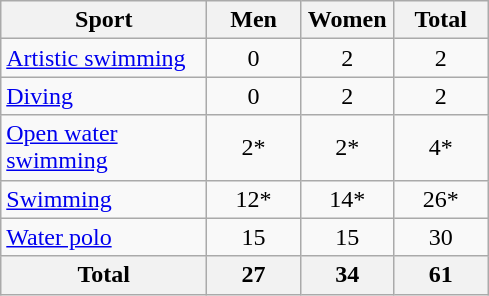<table class="wikitable sortable" style="text-align:center;">
<tr>
<th width=130>Sport</th>
<th width=55>Men</th>
<th width=55>Women</th>
<th width=55>Total</th>
</tr>
<tr>
<td align=left><a href='#'>Artistic swimming</a></td>
<td>0</td>
<td>2</td>
<td>2</td>
</tr>
<tr>
<td align=left><a href='#'>Diving</a></td>
<td>0</td>
<td>2</td>
<td>2</td>
</tr>
<tr>
<td align=left><a href='#'>Open water swimming</a></td>
<td>2*</td>
<td>2*</td>
<td>4*</td>
</tr>
<tr>
<td align=left><a href='#'>Swimming</a></td>
<td>12*</td>
<td>14*</td>
<td>26*</td>
</tr>
<tr>
<td align=left><a href='#'>Water polo</a></td>
<td>15</td>
<td>15</td>
<td>30</td>
</tr>
<tr>
<th>Total</th>
<th>27</th>
<th>34</th>
<th><strong>61</strong></th>
</tr>
</table>
